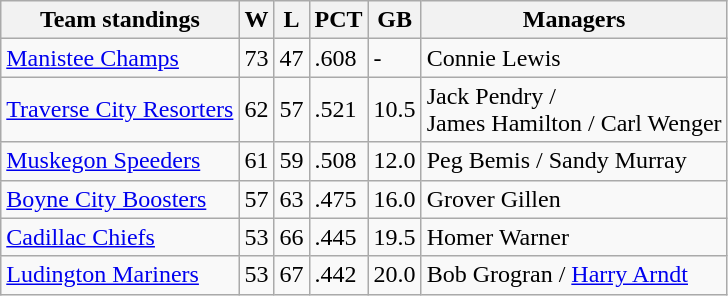<table class="wikitable">
<tr>
<th>Team standings</th>
<th>W</th>
<th>L</th>
<th>PCT</th>
<th>GB</th>
<th>Managers</th>
</tr>
<tr>
<td><a href='#'>Manistee Champs</a></td>
<td>73</td>
<td>47</td>
<td>.608</td>
<td>-</td>
<td>Connie Lewis</td>
</tr>
<tr>
<td><a href='#'>Traverse City Resorters</a></td>
<td>62</td>
<td>57</td>
<td>.521</td>
<td>10.5</td>
<td>Jack Pendry / <br>James Hamilton / Carl Wenger</td>
</tr>
<tr>
<td><a href='#'>Muskegon Speeders</a></td>
<td>61</td>
<td>59</td>
<td>.508</td>
<td>12.0</td>
<td>Peg Bemis / Sandy Murray</td>
</tr>
<tr>
<td><a href='#'>Boyne City Boosters</a></td>
<td>57</td>
<td>63</td>
<td>.475</td>
<td>16.0</td>
<td>Grover Gillen</td>
</tr>
<tr>
<td><a href='#'>Cadillac Chiefs</a></td>
<td>53</td>
<td>66</td>
<td>.445</td>
<td>19.5</td>
<td>Homer Warner</td>
</tr>
<tr>
<td><a href='#'>Ludington Mariners</a></td>
<td>53</td>
<td>67</td>
<td>.442</td>
<td>20.0</td>
<td>Bob Grogran / <a href='#'>Harry Arndt</a></td>
</tr>
</table>
